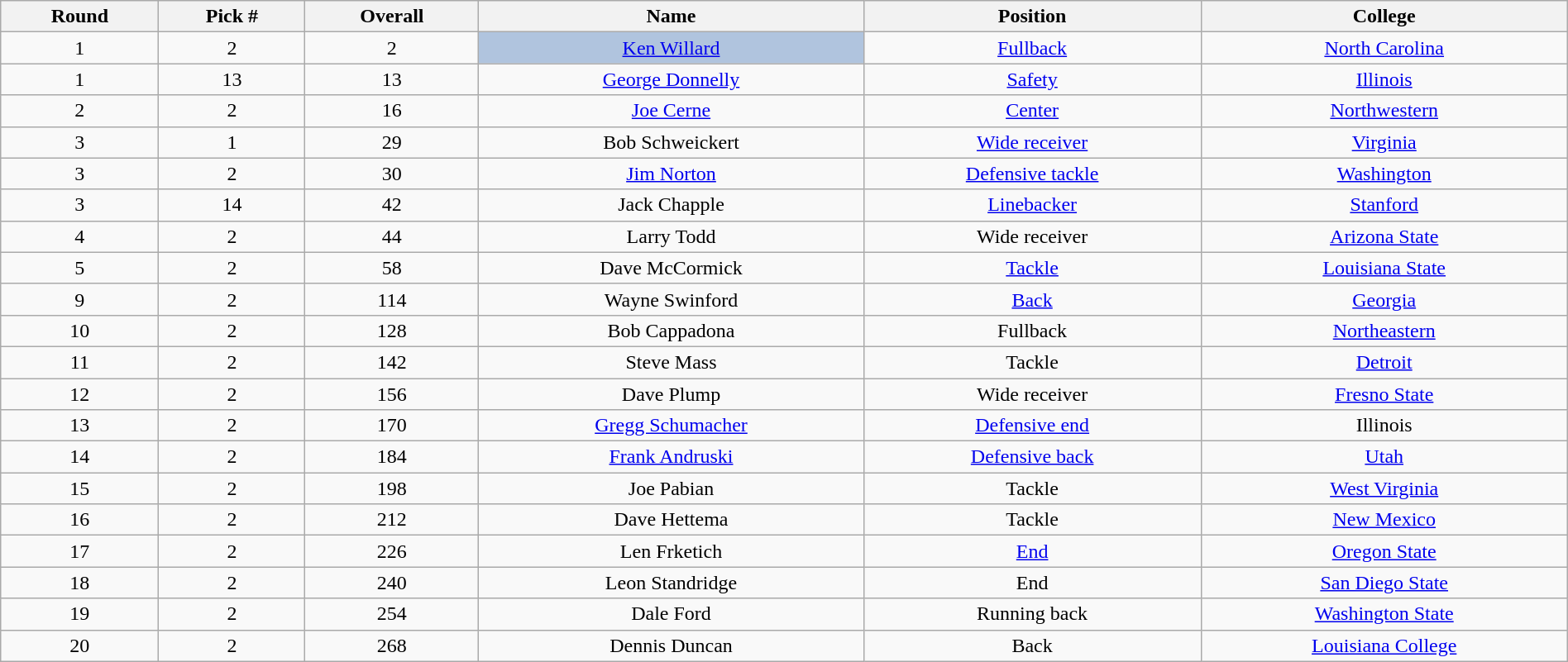<table class="wikitable sortable sortable" style="width: 100%; text-align:center">
<tr>
<th>Round</th>
<th>Pick #</th>
<th>Overall</th>
<th>Name</th>
<th>Position</th>
<th>College</th>
</tr>
<tr>
<td>1</td>
<td>2</td>
<td>2</td>
<td bgcolor=lightsteelblue><a href='#'>Ken Willard</a></td>
<td><a href='#'>Fullback</a></td>
<td><a href='#'>North Carolina</a></td>
</tr>
<tr>
<td>1</td>
<td>13</td>
<td>13</td>
<td><a href='#'>George Donnelly</a></td>
<td><a href='#'>Safety</a></td>
<td><a href='#'>Illinois</a></td>
</tr>
<tr>
<td>2</td>
<td>2</td>
<td>16</td>
<td><a href='#'>Joe Cerne</a></td>
<td><a href='#'>Center</a></td>
<td><a href='#'>Northwestern</a></td>
</tr>
<tr>
<td>3</td>
<td>1</td>
<td>29</td>
<td>Bob Schweickert</td>
<td><a href='#'>Wide receiver</a></td>
<td><a href='#'>Virginia</a></td>
</tr>
<tr>
<td>3</td>
<td>2</td>
<td>30</td>
<td><a href='#'>Jim Norton</a></td>
<td><a href='#'>Defensive tackle</a></td>
<td><a href='#'>Washington</a></td>
</tr>
<tr>
<td>3</td>
<td>14</td>
<td>42</td>
<td>Jack Chapple</td>
<td><a href='#'>Linebacker</a></td>
<td><a href='#'>Stanford</a></td>
</tr>
<tr>
<td>4</td>
<td>2</td>
<td>44</td>
<td>Larry Todd</td>
<td>Wide receiver</td>
<td><a href='#'>Arizona State</a></td>
</tr>
<tr>
<td>5</td>
<td>2</td>
<td>58</td>
<td>Dave McCormick</td>
<td><a href='#'>Tackle</a></td>
<td><a href='#'>Louisiana State</a></td>
</tr>
<tr>
<td>9</td>
<td>2</td>
<td>114</td>
<td>Wayne Swinford</td>
<td><a href='#'>Back</a></td>
<td><a href='#'>Georgia</a></td>
</tr>
<tr>
<td>10</td>
<td>2</td>
<td>128</td>
<td>Bob Cappadona</td>
<td>Fullback</td>
<td><a href='#'>Northeastern</a></td>
</tr>
<tr>
<td>11</td>
<td>2</td>
<td>142</td>
<td>Steve Mass</td>
<td>Tackle</td>
<td><a href='#'>Detroit</a></td>
</tr>
<tr>
<td>12</td>
<td>2</td>
<td>156</td>
<td>Dave Plump</td>
<td>Wide receiver</td>
<td><a href='#'>Fresno State</a></td>
</tr>
<tr>
<td>13</td>
<td>2</td>
<td>170</td>
<td><a href='#'>Gregg Schumacher</a></td>
<td><a href='#'>Defensive end</a></td>
<td Illinois Fighting Illini football>Illinois</td>
</tr>
<tr>
<td>14</td>
<td>2</td>
<td>184</td>
<td><a href='#'>Frank Andruski</a></td>
<td><a href='#'>Defensive back</a></td>
<td><a href='#'>Utah</a></td>
</tr>
<tr>
<td>15</td>
<td>2</td>
<td>198</td>
<td>Joe Pabian</td>
<td>Tackle</td>
<td><a href='#'>West Virginia</a></td>
</tr>
<tr>
<td>16</td>
<td>2</td>
<td>212</td>
<td>Dave Hettema</td>
<td>Tackle</td>
<td><a href='#'>New Mexico</a></td>
</tr>
<tr>
<td>17</td>
<td>2</td>
<td>226</td>
<td>Len Frketich</td>
<td><a href='#'>End</a></td>
<td><a href='#'>Oregon State</a></td>
</tr>
<tr>
<td>18</td>
<td>2</td>
<td>240</td>
<td>Leon Standridge</td>
<td>End</td>
<td><a href='#'>San Diego State</a></td>
</tr>
<tr>
<td>19</td>
<td>2</td>
<td>254</td>
<td>Dale Ford</td>
<td>Running back</td>
<td><a href='#'>Washington State</a></td>
</tr>
<tr>
<td>20</td>
<td>2</td>
<td>268</td>
<td>Dennis Duncan</td>
<td>Back</td>
<td><a href='#'>Louisiana College</a></td>
</tr>
</table>
